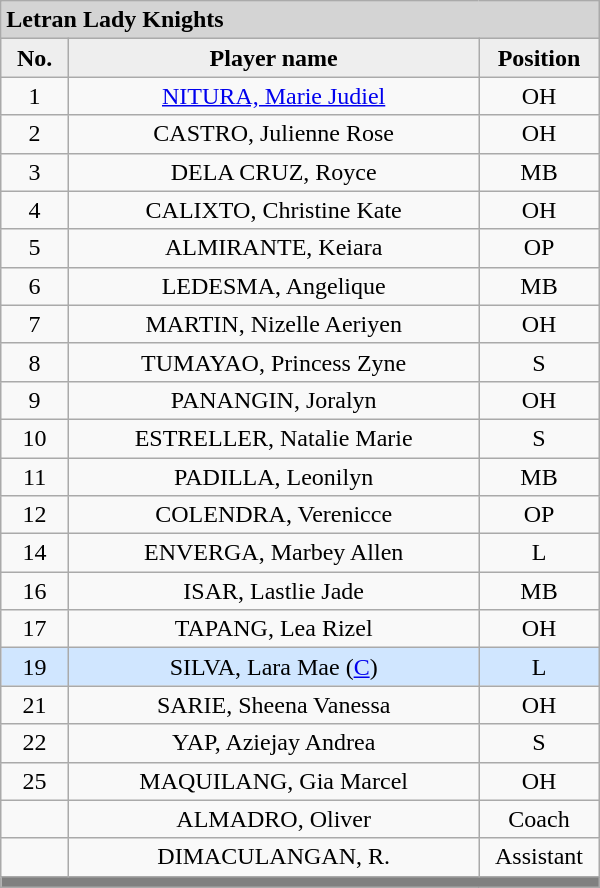<table class='wikitable mw-collapsible mw-collapsed' style='text-align: center; font-size: 100%; width: 400px; border: none;'>
<tr>
<th style="background:#D4D4D4; text-align:left;" colspan=3> Letran Lady Knights</th>
</tr>
<tr style="background:#EEEEEE; font-weight:bold;">
<td width=5%>No.</td>
<td width=40%>Player name</td>
<td width=5%>Position</td>
</tr>
<tr>
<td>1</td>
<td><a href='#'>NITURA, Marie Judiel</a></td>
<td>OH</td>
</tr>
<tr>
<td>2</td>
<td>CASTRO, Julienne Rose</td>
<td>OH</td>
</tr>
<tr>
<td>3</td>
<td>DELA CRUZ, Royce</td>
<td>MB</td>
</tr>
<tr>
<td>4</td>
<td>CALIXTO, Christine Kate</td>
<td>OH</td>
</tr>
<tr>
<td>5</td>
<td>ALMIRANTE, Keiara</td>
<td>OP</td>
</tr>
<tr>
<td>6</td>
<td>LEDESMA, Angelique</td>
<td>MB</td>
</tr>
<tr>
<td>7</td>
<td>MARTIN, Nizelle Aeriyen</td>
<td>OH</td>
</tr>
<tr>
<td>8</td>
<td>TUMAYAO, Princess Zyne</td>
<td>S</td>
</tr>
<tr>
<td>9</td>
<td>PANANGIN, Joralyn</td>
<td>OH</td>
</tr>
<tr>
<td>10</td>
<td>ESTRELLER, Natalie Marie</td>
<td>S</td>
</tr>
<tr>
<td>11</td>
<td>PADILLA, Leonilyn</td>
<td>MB</td>
</tr>
<tr>
<td>12</td>
<td>COLENDRA, Verenicce</td>
<td>OP</td>
</tr>
<tr>
<td>14</td>
<td>ENVERGA, Marbey Allen</td>
<td>L</td>
</tr>
<tr>
<td>16</td>
<td>ISAR, Lastlie Jade</td>
<td>MB</td>
</tr>
<tr>
<td>17</td>
<td>TAPANG, Lea Rizel</td>
<td>OH</td>
</tr>
<tr style="background: #D0E6FF">
<td>19</td>
<td>SILVA, Lara Mae (<a href='#'>C</a>)</td>
<td>L</td>
</tr>
<tr>
<td>21</td>
<td>SARIE, Sheena Vanessa</td>
<td>OH</td>
</tr>
<tr>
<td>22</td>
<td>YAP, Aziejay Andrea</td>
<td>S</td>
</tr>
<tr>
<td>25</td>
<td>MAQUILANG, Gia Marcel</td>
<td>OH</td>
</tr>
<tr>
<td></td>
<td>ALMADRO, Oliver</td>
<td>Coach</td>
</tr>
<tr>
<td></td>
<td>DIMACULANGAN, R.</td>
<td>Assistant</td>
</tr>
<tr>
<th style='background: grey;' colspan=3></th>
</tr>
</table>
